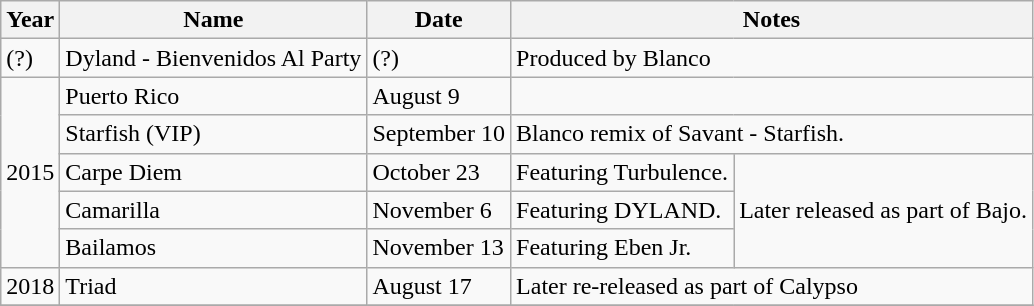<table class="wikitable">
<tr>
<th>Year</th>
<th>Name</th>
<th>Date</th>
<th colspan="2">Notes</th>
</tr>
<tr>
<td>(?)</td>
<td>Dyland - Bienvenidos Al Party</td>
<td>(?)</td>
<td colspan="2">Produced by Blanco</td>
</tr>
<tr>
<td rowspan="5">2015</td>
<td>Puerto Rico</td>
<td>August 9</td>
</tr>
<tr>
<td>Starfish (VIP)</td>
<td>September 10</td>
<td colspan="2">Blanco remix of Savant - Starfish.</td>
</tr>
<tr>
<td>Carpe Diem</td>
<td>October 23</td>
<td>Featuring Turbulence.</td>
<td rowspan="3">Later released as part of Bajo.</td>
</tr>
<tr>
<td>Camarilla</td>
<td>November 6</td>
<td>Featuring DYLAND.</td>
</tr>
<tr>
<td>Bailamos</td>
<td>November 13</td>
<td>Featuring Eben Jr.</td>
</tr>
<tr>
<td>2018</td>
<td>Triad</td>
<td>August 17</td>
<td colspan="2">Later re-released as part of Calypso</td>
</tr>
<tr>
</tr>
</table>
